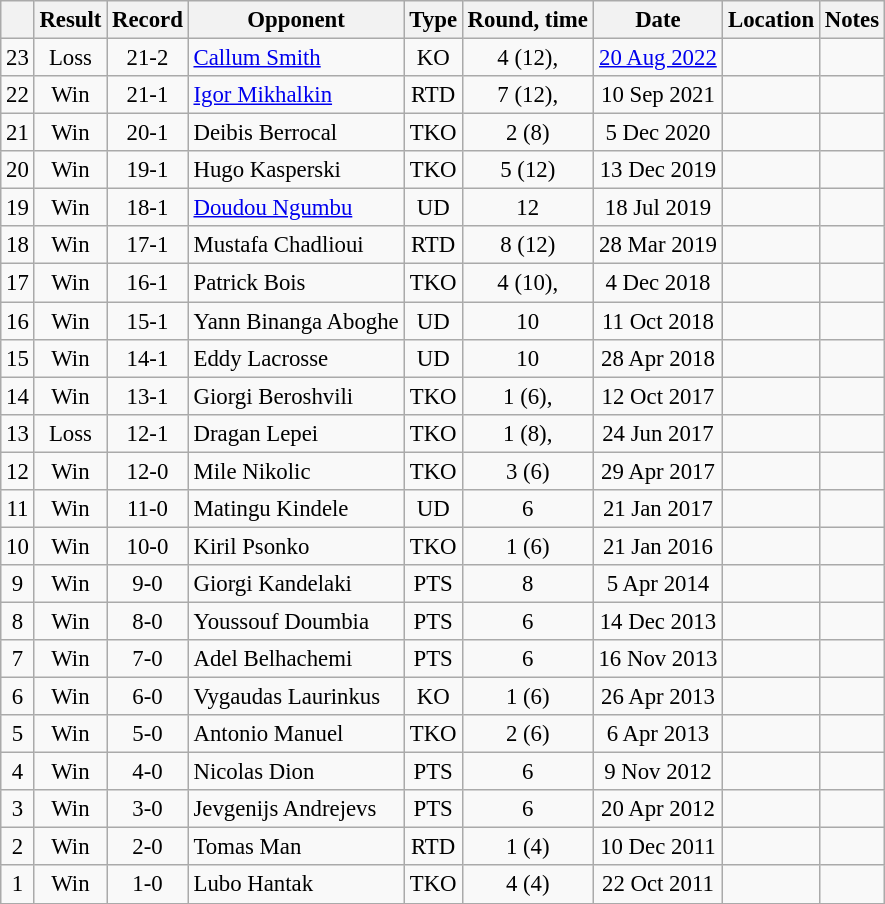<table class="wikitable" style="text-align:center; font-size:95%">
<tr>
<th></th>
<th>Result</th>
<th>Record</th>
<th>Opponent</th>
<th>Type</th>
<th>Round, time</th>
<th>Date</th>
<th>Location</th>
<th>Notes</th>
</tr>
<tr>
<td>23</td>
<td>Loss</td>
<td>21-2</td>
<td style="text-align:left;"> <a href='#'>Callum Smith</a></td>
<td>KO</td>
<td>4 (12), </td>
<td><a href='#'>20 Aug 2022</a></td>
<td style="text-align:left;"></td>
<td style="text-align:left;"></td>
</tr>
<tr>
<td>22</td>
<td>Win</td>
<td>21-1</td>
<td align=left> <a href='#'>Igor Mikhalkin</a></td>
<td>RTD</td>
<td>7 (12), </td>
<td>10 Sep 2021</td>
<td align=left></td>
<td align=left></td>
</tr>
<tr>
<td>21</td>
<td>Win</td>
<td>20-1</td>
<td align=left> Deibis Berrocal</td>
<td>TKO</td>
<td>2 (8)</td>
<td>5 Dec 2020</td>
<td align=left></td>
<td align=left></td>
</tr>
<tr>
<td>20</td>
<td>Win</td>
<td>19-1</td>
<td align=left> Hugo Kasperski</td>
<td>TKO</td>
<td>5 (12)</td>
<td>13 Dec 2019</td>
<td align=left></td>
<td align=left></td>
</tr>
<tr>
<td>19</td>
<td>Win</td>
<td>18-1</td>
<td align=left> <a href='#'>Doudou Ngumbu</a></td>
<td>UD</td>
<td>12</td>
<td>18 Jul 2019</td>
<td align=left></td>
<td align=left></td>
</tr>
<tr>
<td>18</td>
<td>Win</td>
<td>17-1</td>
<td align=left> Mustafa Chadlioui</td>
<td>RTD</td>
<td>8 (12)</td>
<td>28 Mar 2019</td>
<td align=left></td>
<td align=left></td>
</tr>
<tr>
<td>17</td>
<td>Win</td>
<td>16-1</td>
<td align=left> Patrick Bois</td>
<td>TKO</td>
<td>4 (10), </td>
<td>4 Dec 2018</td>
<td align=left></td>
<td align=left></td>
</tr>
<tr>
<td>16</td>
<td>Win</td>
<td>15-1</td>
<td align=left> Yann Binanga Aboghe</td>
<td>UD</td>
<td>10</td>
<td>11 Oct 2018</td>
<td align=left></td>
<td align=left></td>
</tr>
<tr>
<td>15</td>
<td>Win</td>
<td>14-1</td>
<td align=left> Eddy Lacrosse</td>
<td>UD</td>
<td>10</td>
<td>28 Apr 2018</td>
<td align=left></td>
<td align=left></td>
</tr>
<tr>
<td>14</td>
<td>Win</td>
<td>13-1</td>
<td align=left> Giorgi Beroshvili</td>
<td>TKO</td>
<td>1 (6), </td>
<td>12 Oct 2017</td>
<td align=left></td>
<td align=left></td>
</tr>
<tr>
<td>13</td>
<td>Loss</td>
<td>12-1</td>
<td align=left> Dragan Lepei</td>
<td>TKO</td>
<td>1 (8), </td>
<td>24 Jun 2017</td>
<td align=left></td>
<td align=left></td>
</tr>
<tr>
<td>12</td>
<td>Win</td>
<td>12-0</td>
<td align=left> Mile Nikolic</td>
<td>TKO</td>
<td>3 (6)</td>
<td>29 Apr 2017</td>
<td align=left></td>
<td align=left></td>
</tr>
<tr>
<td>11</td>
<td>Win</td>
<td>11-0</td>
<td align=left> Matingu Kindele</td>
<td>UD</td>
<td>6</td>
<td>21 Jan 2017</td>
<td align=left></td>
<td align=left></td>
</tr>
<tr>
<td>10</td>
<td>Win</td>
<td>10-0</td>
<td align=left> Kiril Psonko</td>
<td>TKO</td>
<td>1 (6)</td>
<td>21 Jan 2016</td>
<td align=left></td>
<td align=left></td>
</tr>
<tr>
<td>9</td>
<td>Win</td>
<td>9-0</td>
<td align=left> Giorgi Kandelaki</td>
<td>PTS</td>
<td>8</td>
<td>5 Apr 2014</td>
<td align=left></td>
<td align=left></td>
</tr>
<tr>
<td>8</td>
<td>Win</td>
<td>8-0</td>
<td align=left> Youssouf Doumbia</td>
<td>PTS</td>
<td>6</td>
<td>14 Dec 2013</td>
<td align=left></td>
<td align=left></td>
</tr>
<tr>
<td>7</td>
<td>Win</td>
<td>7-0</td>
<td align=left> Adel Belhachemi</td>
<td>PTS</td>
<td>6</td>
<td>16 Nov 2013</td>
<td align=left></td>
<td align=left></td>
</tr>
<tr>
<td>6</td>
<td>Win</td>
<td>6-0</td>
<td align=left> Vygaudas Laurinkus</td>
<td>KO</td>
<td>1 (6)</td>
<td>26 Apr 2013</td>
<td align=left></td>
<td align=left></td>
</tr>
<tr>
<td>5</td>
<td>Win</td>
<td>5-0</td>
<td align=left> Antonio Manuel</td>
<td>TKO</td>
<td>2 (6)</td>
<td>6 Apr 2013</td>
<td align=left></td>
<td align=left></td>
</tr>
<tr>
<td>4</td>
<td>Win</td>
<td>4-0</td>
<td align=left> Nicolas Dion</td>
<td>PTS</td>
<td>6</td>
<td>9 Nov 2012</td>
<td align=left></td>
<td align=left></td>
</tr>
<tr>
<td>3</td>
<td>Win</td>
<td>3-0</td>
<td align=left> Jevgenijs Andrejevs</td>
<td>PTS</td>
<td>6</td>
<td>20 Apr 2012</td>
<td align=left></td>
<td align=left></td>
</tr>
<tr>
<td>2</td>
<td>Win</td>
<td>2-0</td>
<td align=left> Tomas Man</td>
<td>RTD</td>
<td>1 (4)</td>
<td>10 Dec 2011</td>
<td align=left></td>
<td align=left></td>
</tr>
<tr>
<td>1</td>
<td>Win</td>
<td>1-0</td>
<td align=left> Lubo Hantak</td>
<td>TKO</td>
<td>4 (4)</td>
<td>22 Oct 2011</td>
<td align=left></td>
<td align=left></td>
</tr>
<tr>
</tr>
</table>
